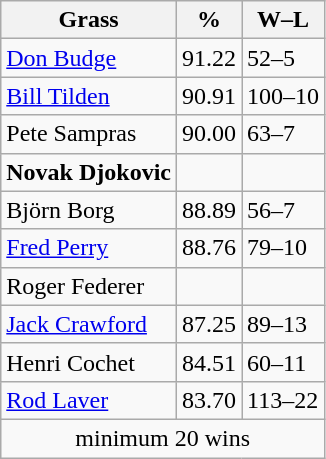<table class=wikitable style="display:inline-table;">
<tr>
<th>Grass</th>
<th>%</th>
<th>W–L</th>
</tr>
<tr>
<td> <a href='#'>Don Budge</a></td>
<td>91.22</td>
<td>52–5</td>
</tr>
<tr>
<td> <a href='#'>Bill Tilden</a></td>
<td>90.91</td>
<td>100–10</td>
</tr>
<tr>
<td> Pete Sampras</td>
<td>90.00</td>
<td>63–7</td>
</tr>
<tr>
<td> <strong>Novak Djokovic</strong></td>
<td></td>
</tr>
<tr>
<td> Björn Borg</td>
<td>88.89</td>
<td>56–7</td>
</tr>
<tr>
<td> <a href='#'>Fred Perry</a></td>
<td>88.76</td>
<td>79–10</td>
</tr>
<tr>
<td> Roger Federer</td>
<td></td>
</tr>
<tr>
<td> <a href='#'>Jack Crawford</a></td>
<td>87.25</td>
<td>89–13</td>
</tr>
<tr>
<td> Henri Cochet</td>
<td>84.51</td>
<td>60–11</td>
</tr>
<tr>
<td> <a href='#'>Rod Laver</a></td>
<td>83.70</td>
<td>113–22</td>
</tr>
<tr>
<td style="text-align:center;" colspan="4">minimum 20 wins</td>
</tr>
</table>
